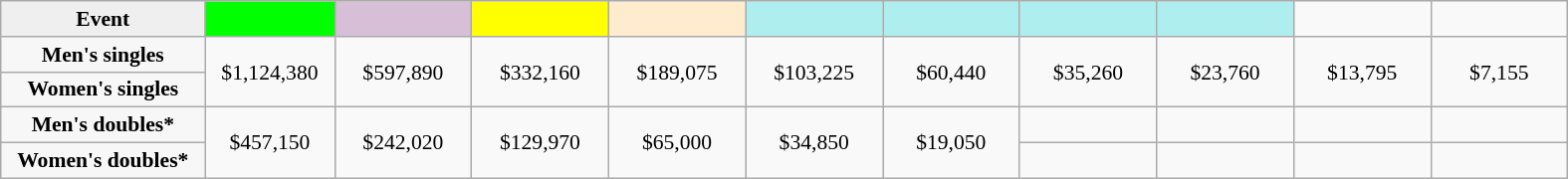<table class="wikitable nowrap" style=font-size:90%;text-align:center>
<tr>
<td style="width:130px; background:#efefef;"><strong>Event</strong></td>
<td style="width:80px; background:lime;"></td>
<td style="width:85px; background:thistle;"></td>
<td style="width:85px; background:#ff0;"></td>
<td style="width:85px; background:#ffebcd;"></td>
<td style="width:85px; background:#afeeee;"></td>
<td style="width:85px; background:#afeeee;"></td>
<td style="width:85px; background:#afeeee;"></td>
<td style="width:85px; background:#afeeee;"></td>
<td width=85></td>
<td width=85></td>
</tr>
<tr>
<th style=background:#f7f7f7>Men's singles</th>
<td rowspan=2>$1,124,380</td>
<td rowspan=2>$597,890</td>
<td rowspan=2>$332,160</td>
<td rowspan=2>$189,075</td>
<td rowspan=2>$103,225</td>
<td rowspan=2>$60,440</td>
<td rowspan=2>$35,260</td>
<td rowspan=2>$23,760</td>
<td rowspan=2>$13,795</td>
<td rowspan=2>$7,155</td>
</tr>
<tr>
<th style=background:#f7f7f7>Women's singles</th>
</tr>
<tr>
<th style=background:#f7f7f7>Men's doubles*</th>
<td rowspan=2>$457,150</td>
<td rowspan=2>$242,020</td>
<td rowspan=2>$129,970</td>
<td rowspan=2>$65,000</td>
<td rowspan=2>$34,850</td>
<td rowspan=2>$19,050</td>
<td></td>
<td></td>
<td></td>
<td></td>
</tr>
<tr>
<th style=background:#f7f7f7>Women's doubles*</th>
<td></td>
<td></td>
<td></td>
<td></td>
</tr>
</table>
